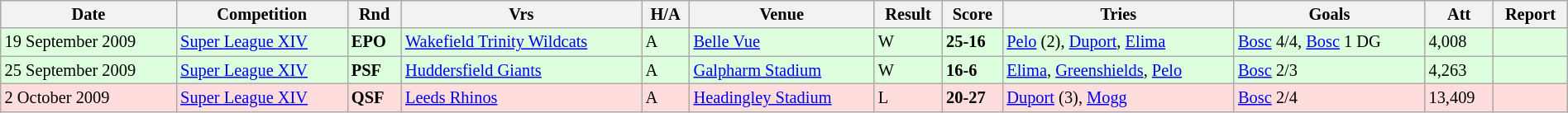<table class="wikitable"  style="font-size:85%; width:100%;">
<tr>
<th>Date</th>
<th>Competition</th>
<th>Rnd</th>
<th>Vrs</th>
<th>H/A</th>
<th>Venue</th>
<th>Result</th>
<th>Score</th>
<th>Tries</th>
<th>Goals</th>
<th>Att</th>
<th>Report</th>
</tr>
<tr style="background:#ddffdd;" width=20 | >
<td>19 September 2009</td>
<td><a href='#'>Super League XIV</a></td>
<td><strong>EPO</strong></td>
<td><a href='#'>Wakefield Trinity Wildcats</a></td>
<td>A</td>
<td><a href='#'>Belle Vue</a></td>
<td>W</td>
<td><strong>25-16</strong></td>
<td><a href='#'>Pelo</a> (2), <a href='#'>Duport</a>, <a href='#'>Elima</a></td>
<td><a href='#'>Bosc</a> 4/4, <a href='#'>Bosc</a> 1 DG</td>
<td>4,008</td>
<td></td>
</tr>
<tr style="background:#ddffdd;" width=20 | >
<td>25 September 2009</td>
<td><a href='#'>Super League XIV</a></td>
<td><strong>PSF</strong></td>
<td><a href='#'>Huddersfield Giants</a></td>
<td>A</td>
<td><a href='#'>Galpharm Stadium</a></td>
<td>W</td>
<td><strong>16-6</strong></td>
<td><a href='#'>Elima</a>, <a href='#'>Greenshields</a>, <a href='#'>Pelo</a></td>
<td><a href='#'>Bosc</a> 2/3</td>
<td>4,263</td>
<td></td>
</tr>
<tr style="background:#ffdddd;" width=20 | >
<td>2 October 2009</td>
<td><a href='#'>Super League XIV</a></td>
<td><strong>QSF</strong></td>
<td><a href='#'>Leeds Rhinos</a></td>
<td>A</td>
<td><a href='#'>Headingley Stadium</a></td>
<td>L</td>
<td><strong>20-27</strong></td>
<td><a href='#'>Duport</a> (3), <a href='#'>Mogg</a></td>
<td><a href='#'>Bosc</a> 2/4</td>
<td>13,409</td>
<td></td>
</tr>
</table>
